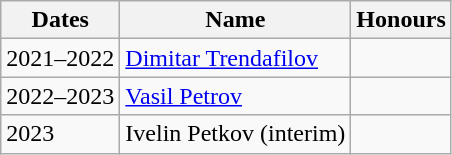<table class="wikitable">
<tr>
<th>Dates</th>
<th>Name</th>
<th>Honours</th>
</tr>
<tr>
<td>2021–2022</td>
<td> <a href='#'>Dimitar Trendafilov</a></td>
<td></td>
</tr>
<tr>
<td>2022–2023</td>
<td> <a href='#'>Vasil Petrov</a></td>
<td></td>
</tr>
<tr>
<td>2023</td>
<td> Ivelin Petkov (interim)</td>
<td></td>
</tr>
</table>
